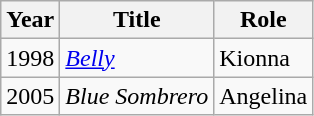<table class="wikitable">
<tr>
<th>Year</th>
<th>Title</th>
<th>Role</th>
</tr>
<tr>
<td>1998</td>
<td><a href='#'><em>Belly</em></a></td>
<td>Kionna</td>
</tr>
<tr>
<td>2005</td>
<td><em>Blue Sombrero</em></td>
<td>Angelina</td>
</tr>
</table>
